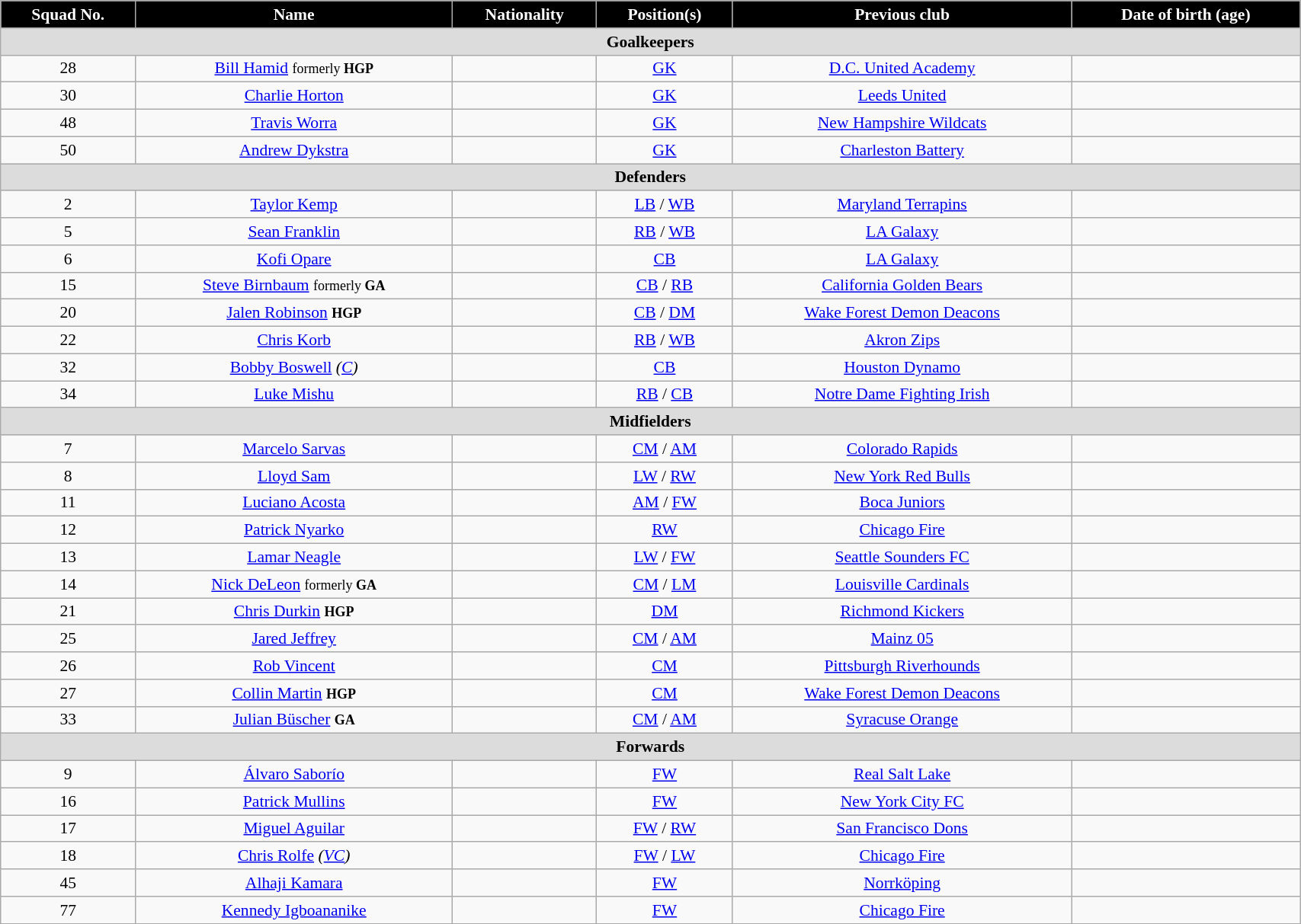<table class="wikitable" style="text-align:center; font-size:90%; width:90%;">
<tr>
<th style="background:#000; color:white; text-align:center;">Squad No.</th>
<th style="background:#000; color:white; text-align:center;">Name</th>
<th style="background:#000; color:white; text-align:center;">Nationality</th>
<th style="background:#000; color:white; text-align:center;">Position(s)</th>
<th style="background:#000; color:white; text-align:center;">Previous club</th>
<th style="background:#000; color:white; text-align:center;">Date of birth (age)</th>
</tr>
<tr>
<th colspan="6" style="background:#dcdcdc; text-align:center;"><strong>Goalkeepers</strong></th>
</tr>
<tr>
<td>28</td>
<td><a href='#'>Bill Hamid</a> <small>formerly <strong>HGP</strong></small></td>
<td></td>
<td><a href='#'>GK</a></td>
<td> <a href='#'>D.C. United Academy</a></td>
<td></td>
</tr>
<tr>
<td>30</td>
<td><a href='#'>Charlie Horton</a></td>
<td></td>
<td><a href='#'>GK</a></td>
<td> <a href='#'>Leeds United</a></td>
<td></td>
</tr>
<tr>
<td>48</td>
<td><a href='#'>Travis Worra</a></td>
<td></td>
<td><a href='#'>GK</a></td>
<td> <a href='#'>New Hampshire Wildcats</a></td>
<td></td>
</tr>
<tr>
<td>50</td>
<td><a href='#'>Andrew Dykstra</a></td>
<td></td>
<td><a href='#'>GK</a></td>
<td> <a href='#'>Charleston Battery</a></td>
<td></td>
</tr>
<tr>
<th colspan="6" style="background:#dcdcdc; text-align:center;"><strong>Defenders</strong></th>
</tr>
<tr>
<td>2</td>
<td><a href='#'>Taylor Kemp</a></td>
<td></td>
<td><a href='#'>LB</a> / <a href='#'>WB</a></td>
<td> <a href='#'>Maryland Terrapins</a></td>
<td></td>
</tr>
<tr>
<td>5</td>
<td><a href='#'>Sean Franklin</a></td>
<td></td>
<td><a href='#'>RB</a> / <a href='#'>WB</a></td>
<td> <a href='#'>LA Galaxy</a></td>
<td></td>
</tr>
<tr>
<td>6</td>
<td><a href='#'>Kofi Opare</a></td>
<td></td>
<td><a href='#'>CB</a></td>
<td> <a href='#'>LA Galaxy</a></td>
<td></td>
</tr>
<tr>
<td>15</td>
<td><a href='#'>Steve Birnbaum</a> <small>formerly <strong>GA</strong></small></td>
<td></td>
<td><a href='#'>CB</a> / <a href='#'>RB</a></td>
<td> <a href='#'>California Golden Bears</a></td>
<td></td>
</tr>
<tr>
<td>20</td>
<td><a href='#'>Jalen Robinson</a> <small> <strong>HGP</strong></small></td>
<td></td>
<td><a href='#'>CB</a> / <a href='#'>DM</a></td>
<td> <a href='#'>Wake Forest Demon Deacons</a></td>
<td></td>
</tr>
<tr>
<td>22</td>
<td><a href='#'>Chris Korb</a></td>
<td></td>
<td><a href='#'>RB</a> / <a href='#'>WB</a></td>
<td> <a href='#'>Akron Zips</a></td>
<td></td>
</tr>
<tr>
<td>32</td>
<td><a href='#'>Bobby Boswell</a> <em>(<a href='#'>C</a>)</em></td>
<td></td>
<td><a href='#'>CB</a></td>
<td> <a href='#'>Houston Dynamo</a></td>
<td></td>
</tr>
<tr>
<td>34</td>
<td><a href='#'>Luke Mishu</a></td>
<td></td>
<td><a href='#'>RB</a> / <a href='#'>CB</a></td>
<td> <a href='#'>Notre Dame Fighting Irish</a></td>
<td></td>
</tr>
<tr>
<th colspan="6" style="background:#dcdcdc; text-align:center;"><strong>Midfielders</strong></th>
</tr>
<tr>
<td>7</td>
<td><a href='#'>Marcelo Sarvas</a></td>
<td></td>
<td><a href='#'>CM</a> / <a href='#'>AM</a></td>
<td> <a href='#'>Colorado Rapids</a></td>
<td></td>
</tr>
<tr>
<td>8</td>
<td><a href='#'>Lloyd Sam</a></td>
<td></td>
<td><a href='#'>LW</a> / <a href='#'>RW</a></td>
<td> <a href='#'>New York Red Bulls</a></td>
<td></td>
</tr>
<tr>
<td>11</td>
<td><a href='#'>Luciano Acosta</a></td>
<td></td>
<td><a href='#'>AM</a> / <a href='#'>FW</a></td>
<td> <a href='#'>Boca Juniors</a></td>
<td></td>
</tr>
<tr>
<td>12</td>
<td><a href='#'>Patrick Nyarko</a></td>
<td></td>
<td><a href='#'>RW</a></td>
<td> <a href='#'>Chicago Fire</a></td>
<td></td>
</tr>
<tr>
<td>13</td>
<td><a href='#'>Lamar Neagle</a></td>
<td></td>
<td><a href='#'>LW</a> / <a href='#'>FW</a></td>
<td> <a href='#'>Seattle Sounders FC</a></td>
<td></td>
</tr>
<tr>
<td>14</td>
<td><a href='#'>Nick DeLeon</a> <small>formerly <strong>GA</strong></small></td>
<td></td>
<td><a href='#'>CM</a> / <a href='#'>LM</a></td>
<td> <a href='#'>Louisville Cardinals</a></td>
<td></td>
</tr>
<tr>
<td>21</td>
<td><a href='#'>Chris Durkin</a> <small><strong>HGP</strong></small></td>
<td></td>
<td><a href='#'>DM</a></td>
<td> <a href='#'>Richmond Kickers</a></td>
<td></td>
</tr>
<tr>
<td>25</td>
<td><a href='#'>Jared Jeffrey</a></td>
<td></td>
<td><a href='#'>CM</a> / <a href='#'>AM</a></td>
<td> <a href='#'>Mainz 05</a></td>
<td></td>
</tr>
<tr>
<td>26</td>
<td><a href='#'>Rob Vincent</a></td>
<td></td>
<td><a href='#'>CM</a></td>
<td> <a href='#'>Pittsburgh Riverhounds</a></td>
<td></td>
</tr>
<tr>
<td>27</td>
<td><a href='#'>Collin Martin</a> <small> <strong>HGP</strong></small></td>
<td></td>
<td><a href='#'>CM</a></td>
<td> <a href='#'>Wake Forest Demon Deacons</a></td>
<td></td>
</tr>
<tr>
<td>33</td>
<td><a href='#'>Julian Büscher</a> <small> <strong>GA</strong></small></td>
<td></td>
<td><a href='#'>CM</a> / <a href='#'>AM</a></td>
<td> <a href='#'>Syracuse Orange</a></td>
<td></td>
</tr>
<tr>
<th colspan="12" style="background:#dcdcdc; text-align:center;"><strong>Forwards</strong></th>
</tr>
<tr>
<td>9</td>
<td><a href='#'>Álvaro Saborío</a></td>
<td></td>
<td><a href='#'>FW</a></td>
<td> <a href='#'>Real Salt Lake</a></td>
<td></td>
</tr>
<tr>
<td>16</td>
<td><a href='#'>Patrick Mullins</a></td>
<td></td>
<td><a href='#'>FW</a></td>
<td> <a href='#'>New York City FC</a></td>
<td></td>
</tr>
<tr>
<td>17</td>
<td><a href='#'>Miguel Aguilar</a></td>
<td></td>
<td><a href='#'>FW</a> / <a href='#'>RW</a></td>
<td> <a href='#'>San Francisco Dons</a></td>
<td></td>
</tr>
<tr>
<td>18</td>
<td><a href='#'>Chris Rolfe</a> <em>(<a href='#'>VC</a>)</em></td>
<td></td>
<td><a href='#'>FW</a> / <a href='#'>LW</a></td>
<td> <a href='#'>Chicago Fire</a></td>
<td></td>
</tr>
<tr>
<td>45</td>
<td><a href='#'>Alhaji Kamara</a></td>
<td></td>
<td><a href='#'>FW</a></td>
<td> <a href='#'>Norrköping</a></td>
<td></td>
</tr>
<tr>
<td>77</td>
<td><a href='#'>Kennedy Igboananike</a></td>
<td></td>
<td><a href='#'>FW</a></td>
<td> <a href='#'>Chicago Fire</a></td>
<td></td>
</tr>
</table>
